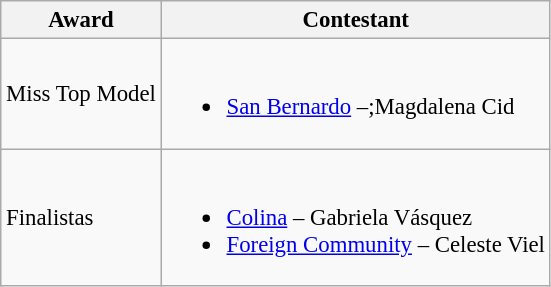<table class="wikitable sortable" style="font-size: 95%;">
<tr>
<th>Award</th>
<th>Contestant</th>
</tr>
<tr>
<td>Miss Top Model</td>
<td><br><ul><li><a href='#'>San Bernardo</a> –;Magdalena Cid</li></ul></td>
</tr>
<tr>
<td>Finalistas</td>
<td><br><ul><li><a href='#'>Colina</a> – Gabriela Vásquez</li><li><a href='#'>Foreign Community</a> – Celeste Viel</li></ul></td>
</tr>
</table>
